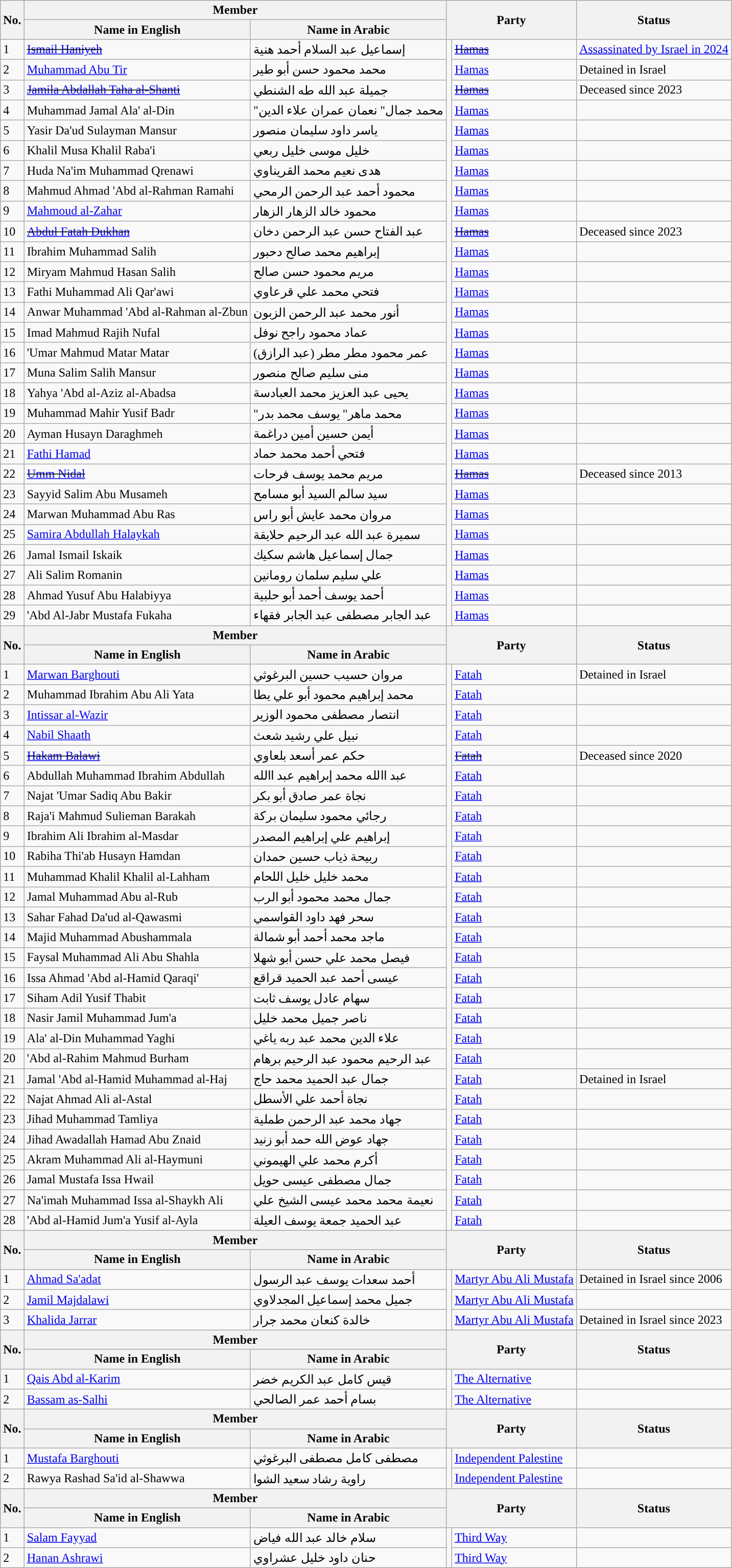<table class="wikitable">
<tr>
<th colspan="1" rowspan="2">No.</th>
<th colspan="2">Member</th>
<th colspan="2" rowspan="2">Party</th>
<th colspan="1" rowspan="2">Status</th>
</tr>
<tr>
<th>Name in English</th>
<th>Name in Arabic</th>
</tr>
<tr>
<td>1</td>
<td><s><a href='#'>Ismail Haniyeh</a></s></td>
<td>إسماعيل عبد السلام أحمد هنية</td>
<td rowspan="29" style="background-color:"></td>
<td><s><a href='#'>Hamas</a></s></td>
<td><a href='#'>Assassinated by Israel in 2024</a></td>
</tr>
<tr>
<td>2</td>
<td><a href='#'>Muhammad Abu Tir</a></td>
<td>محمد محمود حسن أبو طير</td>
<td><a href='#'>Hamas</a></td>
<td>Detained in Israel</td>
</tr>
<tr>
<td>3</td>
<td><s><a href='#'>Jamila Abdallah Taha al-Shanti</a></s></td>
<td>جميلة عبد الله طه الشنطي</td>
<td><s><a href='#'>Hamas</a></s></td>
<td>Deceased since 2023</td>
</tr>
<tr>
<td>4</td>
<td>Muhammad Jamal Ala' al-Din</td>
<td>"محمد جمال" نعمان عمران علاء الدين</td>
<td><a href='#'>Hamas</a></td>
<td></td>
</tr>
<tr>
<td>5</td>
<td>Yasir Da'ud Sulayman Mansur</td>
<td>ياسر داود سليمان منصور</td>
<td><a href='#'>Hamas</a></td>
<td></td>
</tr>
<tr>
<td>6</td>
<td>Khalil Musa Khalil Raba'i</td>
<td>خلیل موسى خليل ربعي</td>
<td><a href='#'>Hamas</a></td>
<td></td>
</tr>
<tr>
<td>7</td>
<td>Huda Na'im Muhammad Qrenawi</td>
<td>هدى نعيم محمد القریناوي</td>
<td><a href='#'>Hamas</a></td>
<td></td>
</tr>
<tr>
<td>8</td>
<td>Mahmud Ahmad 'Abd al-Rahman Ramahi</td>
<td>محمود أحمد عبد الرحمن الرمحي</td>
<td><a href='#'>Hamas</a></td>
<td></td>
</tr>
<tr>
<td>9</td>
<td><a href='#'>Mahmoud al-Zahar</a></td>
<td>محمود خالد الزهار الزهار</td>
<td><a href='#'>Hamas</a></td>
<td></td>
</tr>
<tr>
<td>10</td>
<td><s><a href='#'>Abdul Fatah Dukhan</a></s></td>
<td>عبد الفتاح حسن عبد الرحمن دخان</td>
<td><s><a href='#'>Hamas</a></s></td>
<td>Deceased since 2023</td>
</tr>
<tr>
<td>11</td>
<td>Ibrahim Muhammad Salih</td>
<td>إبراهیم محمد صالح دحبور</td>
<td><a href='#'>Hamas</a></td>
<td></td>
</tr>
<tr>
<td>12</td>
<td>Miryam Mahmud Hasan Salih</td>
<td>مریم محمود حسن صالح</td>
<td><a href='#'>Hamas</a></td>
<td></td>
</tr>
<tr>
<td>13</td>
<td>Fathi Muhammad Ali Qar'awi</td>
<td>فتحي محمد علي قرعاوي</td>
<td><a href='#'>Hamas</a></td>
<td></td>
</tr>
<tr>
<td>14</td>
<td>Anwar Muhammad 'Abd al-Rahman al-Zbun</td>
<td>أنور محمد عبد الرحمن الزبون</td>
<td><a href='#'>Hamas</a></td>
<td></td>
</tr>
<tr>
<td>15</td>
<td>Imad Mahmud Rajih Nufal</td>
<td>عماد محمود راجح نوفل</td>
<td><a href='#'>Hamas</a></td>
<td></td>
</tr>
<tr>
<td>16</td>
<td>'Umar Mahmud Matar Matar</td>
<td>عمر محمود مطر مطر (عبد الرازق)</td>
<td><a href='#'>Hamas</a></td>
<td></td>
</tr>
<tr>
<td>17</td>
<td>Muna Salim Salih Mansur</td>
<td>منى سليم صالح منصور</td>
<td><a href='#'>Hamas</a></td>
<td></td>
</tr>
<tr>
<td>18</td>
<td>Yahya 'Abd al-Aziz al-Abadsa</td>
<td>یحیى عبد العزيز محمد العبادسة</td>
<td><a href='#'>Hamas</a></td>
<td></td>
</tr>
<tr>
<td>19</td>
<td>Muhammad Mahir Yusif Badr</td>
<td>"محمد ماهر" يوسف محمد بدر</td>
<td><a href='#'>Hamas</a></td>
<td></td>
</tr>
<tr>
<td>20</td>
<td>Ayman Husayn Daraghmeh</td>
<td>أيمن حسين أمين دراغمة</td>
<td><a href='#'>Hamas</a></td>
<td></td>
</tr>
<tr>
<td>21</td>
<td><a href='#'>Fathi Hamad</a></td>
<td>فتحي أحمد محمد حماد</td>
<td><a href='#'>Hamas</a></td>
<td></td>
</tr>
<tr>
<td>22</td>
<td><s><a href='#'>Umm Nidal</a></s></td>
<td>مريم محمد يوسف فرحات</td>
<td><s><a href='#'>Hamas</a></s></td>
<td>Deceased since 2013</td>
</tr>
<tr>
<td>23</td>
<td>Sayyid Salim Abu Musameh</td>
<td>سيد سالم السيد أبو مسامح</td>
<td><a href='#'>Hamas</a></td>
<td></td>
</tr>
<tr>
<td>24</td>
<td>Marwan Muhammad Abu Ras</td>
<td>مروان محمد عايش أبو راس</td>
<td><a href='#'>Hamas</a></td>
<td></td>
</tr>
<tr>
<td>25</td>
<td><a href='#'>Samira Abdullah Halaykah</a></td>
<td>سميرة عبد الله عبد الرحيم حلايقة</td>
<td><a href='#'>Hamas</a></td>
<td></td>
</tr>
<tr>
<td>26</td>
<td>Jamal Ismail Iskaik</td>
<td>جمال إسماعيل هاشم سكيك</td>
<td><a href='#'>Hamas</a></td>
<td></td>
</tr>
<tr>
<td>27</td>
<td>Ali Salim Romanin</td>
<td>علي سليم سلمان رومانين</td>
<td><a href='#'>Hamas</a></td>
<td></td>
</tr>
<tr>
<td>28</td>
<td>Ahmad Yusuf Abu Halabiyya</td>
<td>أحمد يوسف أحمد أبو حلبية</td>
<td><a href='#'>Hamas</a></td>
<td></td>
</tr>
<tr>
<td>29</td>
<td>'Abd Al-Jabr Mustafa Fukaha</td>
<td>عبد الجابر مصطفى عبد الجابر فقهاء</td>
<td><a href='#'>Hamas</a></td>
<td></td>
</tr>
<tr>
<th colspan="1" rowspan="2">No.</th>
<th colspan="2">Member</th>
<th colspan="2" rowspan="2">Party</th>
<th colspan="1" rowspan="2">Status</th>
</tr>
<tr>
<th>Name in English</th>
<th>Name in Arabic</th>
</tr>
<tr>
<td>1</td>
<td><a href='#'>Marwan Barghouti</a></td>
<td>مروان حسيب حسين البرغوثي</td>
<td rowspan="28" style="background-color:"></td>
<td><a href='#'>Fatah</a></td>
<td>Detained in Israel</td>
</tr>
<tr>
<td>2</td>
<td>Muhammad Ibrahim Abu Ali Yata</td>
<td>محمد إبراهيم محمود أبو علي يطا</td>
<td><a href='#'>Fatah</a></td>
<td></td>
</tr>
<tr>
<td>3</td>
<td><a href='#'>Intissar al-Wazir</a></td>
<td>انتصار مصطفى محمود الوزير</td>
<td><a href='#'>Fatah</a></td>
<td></td>
</tr>
<tr>
<td>4</td>
<td><a href='#'>Nabil Shaath</a></td>
<td>نبيل علي رشيد شعث</td>
<td><a href='#'>Fatah</a></td>
<td></td>
</tr>
<tr>
<td>5</td>
<td><s><a href='#'>Hakam Balawi</a></s></td>
<td>حكم عمر أسعد بلعاوي</td>
<td><s><a href='#'>Fatah</a></s></td>
<td>Deceased since 2020</td>
</tr>
<tr>
<td>6</td>
<td>Abdullah Muhammad Ibrahim Abdullah</td>
<td>عبد االله محمد إبراهیم عبد االله</td>
<td><a href='#'>Fatah</a></td>
<td></td>
</tr>
<tr>
<td>7</td>
<td>Najat 'Umar Sadiq Abu Bakir</td>
<td>نجاة عمر صادق أبو بكر</td>
<td><a href='#'>Fatah</a></td>
<td></td>
</tr>
<tr>
<td>8</td>
<td>Raja'i Mahmud Sulieman Barakah</td>
<td>رجائي محمود سليمان بركة</td>
<td><a href='#'>Fatah</a></td>
<td></td>
</tr>
<tr>
<td>9</td>
<td>Ibrahim Ali Ibrahim al-Masdar</td>
<td>إبراهيم علي إبراهيم المصدر</td>
<td><a href='#'>Fatah</a></td>
<td></td>
</tr>
<tr>
<td>10</td>
<td>Rabiha Thi'ab Husayn Hamdan</td>
<td>ربيحة ذياب حسين حمدان</td>
<td><a href='#'>Fatah</a></td>
<td></td>
</tr>
<tr>
<td>11</td>
<td>Muhammad Khalil Khalil al-Lahham</td>
<td>محمد خليل خليل اللحام</td>
<td><a href='#'>Fatah</a></td>
<td></td>
</tr>
<tr>
<td>12</td>
<td>Jamal Muhammad Abu al-Rub</td>
<td>جمال محمد محمود أبو الرب</td>
<td><a href='#'>Fatah</a></td>
<td></td>
</tr>
<tr>
<td>13</td>
<td>Sahar Fahad Da'ud al-Qawasmi</td>
<td>سحر فهد داود القواسمي</td>
<td><a href='#'>Fatah</a></td>
<td></td>
</tr>
<tr>
<td>14</td>
<td>Majid Muhammad Abushammala</td>
<td>ماجد محمد أحمد أبو شمالة</td>
<td><a href='#'>Fatah</a></td>
<td></td>
</tr>
<tr>
<td>15</td>
<td>Faysal Muhammad Ali Abu Shahla</td>
<td>فيصل محمد علي حسن أبو شهلا</td>
<td><a href='#'>Fatah</a></td>
<td></td>
</tr>
<tr>
<td>16</td>
<td>Issa Ahmad 'Abd al-Hamid Qaraqi'</td>
<td>عيسى أحمد عبد الحميد قراقع</td>
<td><a href='#'>Fatah</a></td>
<td></td>
</tr>
<tr>
<td>17</td>
<td>Siham Adil Yusif Thabit</td>
<td>سهام عادل يوسف ثابت</td>
<td><a href='#'>Fatah</a></td>
<td></td>
</tr>
<tr>
<td>18</td>
<td>Nasir Jamil Muhammad Jum'a</td>
<td>ناصر جميل محمد خليل</td>
<td><a href='#'>Fatah</a></td>
<td></td>
</tr>
<tr>
<td>19</td>
<td>Ala' al-Din Muhammad Yaghi</td>
<td>علاء الدين محمد عبد ربه ياغي</td>
<td><a href='#'>Fatah</a></td>
<td></td>
</tr>
<tr>
<td>20</td>
<td>'Abd al-Rahim Mahmud Burham</td>
<td>عبد الرحيم محمود عبد الرحيم برهام</td>
<td><a href='#'>Fatah</a></td>
<td></td>
</tr>
<tr>
<td>21</td>
<td>Jamal 'Abd al-Hamid Muhammad al-Haj</td>
<td>جمال عبد الحميد محمد حاج</td>
<td><a href='#'>Fatah</a></td>
<td>Detained in Israel</td>
</tr>
<tr>
<td>22</td>
<td>Najat Ahmad Ali al-Astal</td>
<td>نجاة أحمد علي الأسطل</td>
<td><a href='#'>Fatah</a></td>
<td></td>
</tr>
<tr>
<td>23</td>
<td>Jihad Muhammad Tamliya</td>
<td>جهاد محمد عبد الرحمن طملية</td>
<td><a href='#'>Fatah</a></td>
<td></td>
</tr>
<tr>
<td>24</td>
<td>Jihad Awadallah Hamad Abu Znaid</td>
<td>جهاد عوض الله حمد أبو زنيد</td>
<td><a href='#'>Fatah</a></td>
<td></td>
</tr>
<tr>
<td>25</td>
<td>Akram Muhammad Ali al-Haymuni</td>
<td>أكرم محمد علي الهيموني</td>
<td><a href='#'>Fatah</a></td>
<td></td>
</tr>
<tr>
<td>26</td>
<td>Jamal Mustafa Issa Hwail</td>
<td>جمال مصطفى عيسى حويل</td>
<td><a href='#'>Fatah</a></td>
<td></td>
</tr>
<tr>
<td>27</td>
<td>Na'imah Muhammad Issa al-Shaykh Ali</td>
<td>نعيمة محمد محمد عيسى الشيخ علي</td>
<td><a href='#'>Fatah</a></td>
<td></td>
</tr>
<tr>
<td>28</td>
<td>'Abd al-Hamid Jum'a Yusif al-Ayla</td>
<td>عبد الحميد جمعة يوسف العيلة</td>
<td><a href='#'>Fatah</a></td>
<td></td>
</tr>
<tr>
<th colspan="1" rowspan="2">No.</th>
<th colspan="2">Member</th>
<th colspan="2" rowspan="2">Party</th>
<th colspan="1" rowspan="2">Status</th>
</tr>
<tr>
<th>Name in English</th>
<th>Name in Arabic</th>
</tr>
<tr>
<td>1</td>
<td><a href='#'>Ahmad Sa'adat</a></td>
<td>أحمد سعدات يوسف عبد الرسول</td>
<td rowspan="3" style="background-color:"></td>
<td><a href='#'>Martyr Abu Ali Mustafa</a></td>
<td>Detained in Israel since 2006</td>
</tr>
<tr>
<td>2</td>
<td><a href='#'>Jamil Majdalawi</a></td>
<td>جميل محمد إسماعيل المجدلاوي</td>
<td><a href='#'>Martyr Abu Ali Mustafa</a></td>
<td></td>
</tr>
<tr>
<td>3</td>
<td><a href='#'>Khalida Jarrar</a></td>
<td>خالدة كنعان محمد جرار</td>
<td><a href='#'>Martyr Abu Ali Mustafa</a></td>
<td>Detained in Israel since 2023</td>
</tr>
<tr>
<th colspan="1" rowspan="2">No.</th>
<th colspan="2">Member</th>
<th colspan="2" rowspan="2">Party</th>
<th colspan="1" rowspan="2">Status</th>
</tr>
<tr>
<th>Name in English</th>
<th>Name in Arabic</th>
</tr>
<tr>
<td>1</td>
<td><a href='#'>Qais Abd al-Karim</a></td>
<td>قيس كامل عبد الكريم خضر</td>
<td rowspan="2" style="background-color:"></td>
<td><a href='#'>The Alternative</a></td>
<td></td>
</tr>
<tr>
<td>2</td>
<td><a href='#'>Bassam as-Salhi</a></td>
<td>بسام أحمد عمر الصالحي</td>
<td><a href='#'>The Alternative</a></td>
<td></td>
</tr>
<tr>
<th colspan="1" rowspan="2">No.</th>
<th colspan="2">Member</th>
<th colspan="2" rowspan="2">Party</th>
<th colspan="1" rowspan="2">Status</th>
</tr>
<tr>
<th>Name in English</th>
<th>Name in Arabic</th>
</tr>
<tr>
<td>1</td>
<td><a href='#'>Mustafa Barghouti</a></td>
<td>مصطفى كامل مصطفى البرغوثي</td>
<td rowspan="2" style="background-color:"></td>
<td><a href='#'>Independent Palestine</a></td>
<td></td>
</tr>
<tr>
<td>2</td>
<td>Rawya Rashad Sa'id al-Shawwa</td>
<td>راوية رشاد سعيد الشوا</td>
<td><a href='#'>Independent Palestine</a></td>
<td></td>
</tr>
<tr>
<th colspan="1" rowspan="2">No.</th>
<th colspan="2">Member</th>
<th colspan="2" rowspan="2">Party</th>
<th colspan="1" rowspan="2">Status</th>
</tr>
<tr>
<th>Name in English</th>
<th>Name in Arabic</th>
</tr>
<tr>
<td>1</td>
<td><a href='#'>Salam Fayyad</a></td>
<td>سلام خالد عبد الله فياض</td>
<td rowspan="2" style="background-color:"></td>
<td><a href='#'>Third Way</a></td>
<td></td>
</tr>
<tr>
<td>2</td>
<td><a href='#'>Hanan Ashrawi</a></td>
<td>حنان داود خليل عشراوي</td>
<td><a href='#'>Third Way</a></td>
<td></td>
</tr>
</table>
